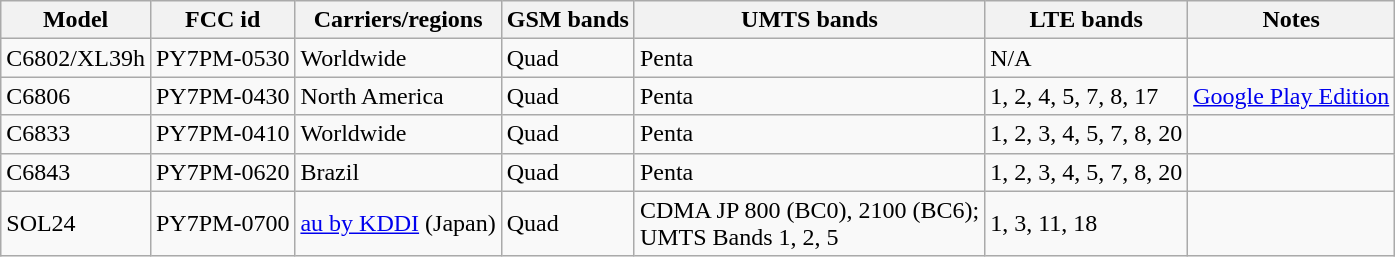<table class= "wikitable">
<tr>
<th>Model</th>
<th>FCC id</th>
<th>Carriers/regions</th>
<th>GSM bands</th>
<th>UMTS bands</th>
<th>LTE bands</th>
<th>Notes</th>
</tr>
<tr>
<td>C6802/XL39h</td>
<td>PY7PM-0530</td>
<td>Worldwide</td>
<td>Quad</td>
<td>Penta</td>
<td>N/A</td>
<td></td>
</tr>
<tr>
<td>C6806</td>
<td>PY7PM-0430</td>
<td>North America</td>
<td>Quad</td>
<td>Penta</td>
<td>1, 2, 4, 5, 7, 8, 17</td>
<td> <a href='#'>Google Play Edition</a></td>
</tr>
<tr>
<td>C6833</td>
<td>PY7PM-0410</td>
<td>Worldwide</td>
<td>Quad</td>
<td>Penta</td>
<td>1, 2, 3, 4, 5, 7, 8, 20</td>
<td></td>
</tr>
<tr>
<td>C6843</td>
<td>PY7PM-0620</td>
<td>Brazil</td>
<td>Quad</td>
<td>Penta</td>
<td>1, 2, 3, 4, 5, 7, 8, 20</td>
<td></td>
</tr>
<tr>
<td>SOL24</td>
<td>PY7PM-0700</td>
<td><a href='#'>au by KDDI</a> (Japan)</td>
<td>Quad</td>
<td>CDMA JP 800 (BC0), 2100 (BC6);<br>UMTS Bands 1, 2, 5</td>
<td>1, 3, 11, 18</td>
<td></td>
</tr>
</table>
